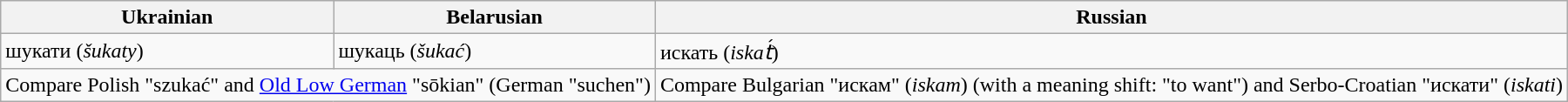<table class="wikitable">
<tr>
<th>Ukrainian</th>
<th>Belarusian</th>
<th>Russian</th>
</tr>
<tr>
<td>шукати (<em>šukaty</em>)</td>
<td>шукаць (<em>šukać</em>)</td>
<td>искать (<em>iskat́</em>)</td>
</tr>
<tr>
<td colspan="2">Compare Polish "szukać" and <a href='#'>Old Low German</a> "sōkian" (German "suchen")</td>
<td>Compare Bulgarian "искам" (<em>iskam</em>) (with a meaning shift: "to want") and Serbo-Croatian "искати" (<em>iskati</em>)</td>
</tr>
</table>
